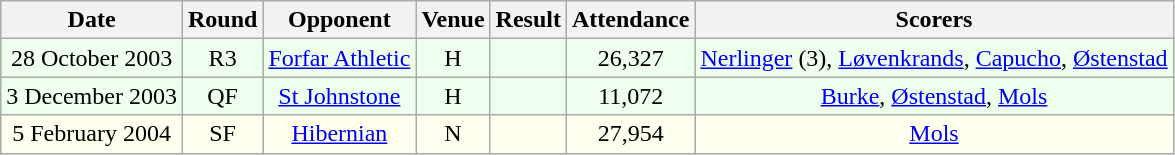<table class="wikitable sortable" style="font-size:100%; text-align:center">
<tr>
<th>Date</th>
<th>Round</th>
<th>Opponent</th>
<th>Venue</th>
<th>Result</th>
<th>Attendance</th>
<th>Scorers</th>
</tr>
<tr bgcolor = "#EEFFEE">
<td>28 October 2003</td>
<td>R3</td>
<td><a href='#'>Forfar Athletic</a></td>
<td>H</td>
<td></td>
<td>26,327</td>
<td><a href='#'>Nerlinger</a> (3), <a href='#'>Løvenkrands</a>, <a href='#'>Capucho</a>, <a href='#'>Østenstad</a></td>
</tr>
<tr bgcolor = "#EEFFEE">
<td>3 December 2003</td>
<td>QF</td>
<td><a href='#'>St Johnstone</a></td>
<td>H</td>
<td></td>
<td>11,072</td>
<td><a href='#'>Burke</a>, <a href='#'>Østenstad</a>, <a href='#'>Mols</a></td>
</tr>
<tr bgcolor = "#FFFFEE">
<td>5 February 2004</td>
<td>SF</td>
<td><a href='#'>Hibernian</a></td>
<td>N</td>
<td></td>
<td>27,954</td>
<td><a href='#'>Mols</a></td>
</tr>
</table>
